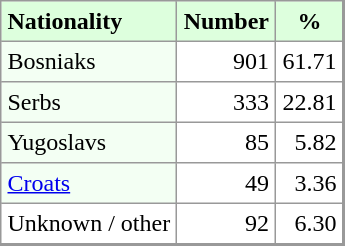<table border=1 cellpadding=4 cellspacing=0 class="toccolours" style="align: left; margin: 0.5em 0 0 0; border-style: solid; border: 1px solid #999; border-right-width: 2px; border-bottom-width: 2px; border-collapse: collapse; font-size: 100%;">
<tr>
<td style="background:#ddffdd;"><strong>Nationality</strong></td>
<td colspan=1 style="background:#ddffdd;" align="center"><strong>Number</strong></td>
<td colspan=1 style="background:#ddffdd;" align="center"><strong>%</strong></td>
</tr>
<tr>
<td style="background:#f3fff3;">Bosniaks</td>
<td align="right">901</td>
<td align="right">61.71</td>
</tr>
<tr>
<td style="background:#f3fff3;">Serbs</td>
<td align="right">333</td>
<td align="right">22.81</td>
</tr>
<tr>
<td style="background:#f3fff3;">Yugoslavs</td>
<td align="right">85</td>
<td align="right">5.82</td>
</tr>
<tr>
<td style="background:#f3fff3;"><a href='#'>Croats</a></td>
<td align="right">49</td>
<td align="right">3.36</td>
</tr>
<tr>
<td>Unknown / other</td>
<td align="right">92</td>
<td align="right">6.30</td>
</tr>
</table>
